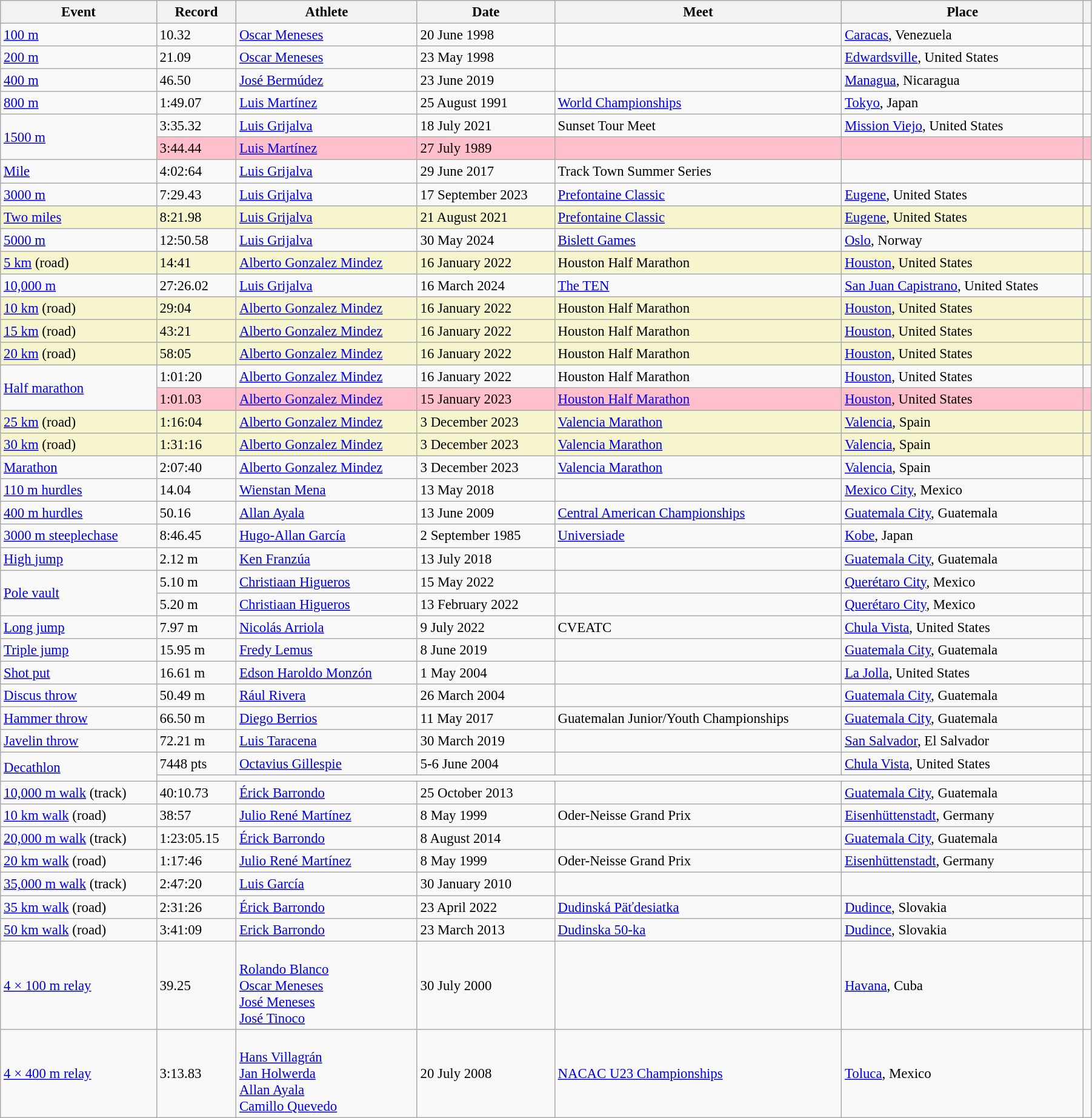<table class="wikitable" style="font-size:95%; width: 95%;">
<tr>
<th>Event</th>
<th>Record</th>
<th>Athlete</th>
<th>Date</th>
<th>Meet</th>
<th>Place</th>
<th></th>
</tr>
<tr>
<td><a href='#'>100 m</a></td>
<td>10.32</td>
<td><a href='#'>Oscar Meneses</a></td>
<td>20 June 1998</td>
<td></td>
<td><a href='#'>Caracas</a>, Venezuela</td>
<td></td>
</tr>
<tr>
<td><a href='#'>200 m</a></td>
<td>21.09 </td>
<td><a href='#'>Oscar Meneses</a></td>
<td>23 May 1998</td>
<td></td>
<td><a href='#'>Edwardsville</a>, United States</td>
<td></td>
</tr>
<tr>
<td><a href='#'>400 m</a></td>
<td>46.50</td>
<td><a href='#'>José Bermúdez</a></td>
<td>23 June 2019</td>
<td></td>
<td><a href='#'>Managua</a>, Nicaragua</td>
<td></td>
</tr>
<tr>
<td><a href='#'>800 m</a></td>
<td>1:49.07</td>
<td><a href='#'>Luis Martínez</a></td>
<td>25 August 1991</td>
<td><a href='#'>World Championships</a></td>
<td><a href='#'>Tokyo</a>, Japan</td>
<td></td>
</tr>
<tr>
<td rowspan=2><a href='#'>1500 m</a></td>
<td>3:35.32</td>
<td><a href='#'>Luis Grijalva</a></td>
<td>18 July 2021</td>
<td>Sunset Tour Meet</td>
<td><a href='#'>Mission Viejo</a>, United States</td>
<td></td>
</tr>
<tr style="background:pink">
<td>3:44.44</td>
<td><a href='#'>Luis Martínez</a></td>
<td>27 July 1989</td>
<td></td>
<td></td>
<td></td>
</tr>
<tr>
<td><a href='#'>Mile</a></td>
<td>4:02:64</td>
<td><a href='#'>Luis Grijalva</a></td>
<td>29 June 2017</td>
<td>Track Town Summer Series</td>
<td></td>
</tr>
<tr>
<td><a href='#'>3000 m</a></td>
<td>7:29.43</td>
<td><a href='#'>Luis Grijalva</a></td>
<td>17 September 2023</td>
<td><a href='#'>Prefontaine Classic</a></td>
<td><a href='#'>Eugene</a>, United States</td>
<td></td>
</tr>
<tr style="background:#f6F5CE;">
<td><a href='#'>Two miles</a></td>
<td>8:21.98</td>
<td><a href='#'>Luis Grijalva</a></td>
<td>21 August 2021</td>
<td><a href='#'>Prefontaine Classic</a></td>
<td><a href='#'>Eugene</a>, United States</td>
<td></td>
</tr>
<tr>
<td><a href='#'>5000 m</a></td>
<td>12:50.58</td>
<td><a href='#'>Luis Grijalva</a></td>
<td>30 May 2024</td>
<td><a href='#'>Bislett Games</a></td>
<td><a href='#'>Oslo</a>, Norway</td>
<td></td>
</tr>
<tr style="background:#f6F5CE;">
<td><a href='#'>5 km</a> (road)</td>
<td>14:41</td>
<td><a href='#'>Alberto Gonzalez Mindez</a></td>
<td>16 January 2022</td>
<td>Houston Half Marathon</td>
<td><a href='#'>Houston</a>, United States</td>
<td></td>
</tr>
<tr>
<td><a href='#'>10,000 m</a></td>
<td>27:26.02</td>
<td><a href='#'>Luis Grijalva</a></td>
<td>16 March 2024</td>
<td><a href='#'>The TEN</a></td>
<td><a href='#'>San Juan Capistrano</a>, United States</td>
<td></td>
</tr>
<tr style="background:#f6F5CE;">
<td><a href='#'>10 km</a> (road)</td>
<td>29:04</td>
<td><a href='#'>Alberto Gonzalez Mindez</a></td>
<td>16 January 2022</td>
<td>Houston Half Marathon</td>
<td><a href='#'>Houston</a>, United States</td>
<td></td>
</tr>
<tr style="background:#f6F5CE;">
<td><a href='#'>15 km</a> (road)</td>
<td>43:21</td>
<td><a href='#'>Alberto Gonzalez Mindez</a></td>
<td>16 January 2022</td>
<td>Houston Half Marathon</td>
<td><a href='#'>Houston</a>, United States</td>
<td></td>
</tr>
<tr style="background:#f6F5CE;">
<td><a href='#'>20 km</a> (road)</td>
<td>58:05</td>
<td><a href='#'>Alberto Gonzalez Mindez</a></td>
<td>16 January 2022</td>
<td>Houston Half Marathon</td>
<td><a href='#'>Houston</a>, United States</td>
<td></td>
</tr>
<tr>
<td rowspan=2><a href='#'>Half marathon</a></td>
<td>1:01:20</td>
<td><a href='#'>Alberto Gonzalez Mindez</a></td>
<td>16 January 2022</td>
<td>Houston Half Marathon</td>
<td><a href='#'>Houston</a>, United States</td>
<td></td>
</tr>
<tr style="background:pink">
<td>1:01.03</td>
<td><a href='#'>Alberto Gonzalez Mindez</a></td>
<td>15 January 2023</td>
<td><a href='#'>Houston Half Marathon</a></td>
<td><a href='#'>Houston</a>, United States</td>
<td></td>
</tr>
<tr style="background:#f6F5CE;">
<td><a href='#'>25 km</a> (road)</td>
<td>1:16:04</td>
<td><a href='#'>Alberto Gonzalez Mindez</a></td>
<td>3 December 2023</td>
<td><a href='#'>Valencia Marathon</a></td>
<td><a href='#'>Valencia</a>, Spain</td>
<td></td>
</tr>
<tr style="background:#f6F5CE;">
<td><a href='#'>30 km</a> (road)</td>
<td>1:31:16</td>
<td><a href='#'>Alberto Gonzalez Mindez</a></td>
<td>3 December 2023</td>
<td><a href='#'>Valencia Marathon</a></td>
<td><a href='#'>Valencia</a>, Spain</td>
<td></td>
</tr>
<tr>
<td><a href='#'>Marathon</a></td>
<td>2:07:40</td>
<td><a href='#'>Alberto Gonzalez Mindez</a></td>
<td>3 December 2023</td>
<td><a href='#'>Valencia Marathon</a></td>
<td><a href='#'>Valencia</a>, Spain</td>
<td></td>
</tr>
<tr>
<td><a href='#'>110 m hurdles</a></td>
<td>14.04  </td>
<td><a href='#'>Wienstan Mena</a></td>
<td>13 May 2018</td>
<td></td>
<td><a href='#'>Mexico City</a>, Mexico</td>
<td></td>
</tr>
<tr>
<td><a href='#'>400 m hurdles</a></td>
<td>50.16</td>
<td><a href='#'>Allan Ayala</a></td>
<td>13 June 2009</td>
<td><a href='#'>Central American Championships</a></td>
<td><a href='#'>Guatemala City</a>, Guatemala</td>
<td></td>
</tr>
<tr>
<td><a href='#'>3000 m steeplechase</a></td>
<td>8:46.45</td>
<td><a href='#'>Hugo-Allan García</a></td>
<td>2 September 1985</td>
<td><a href='#'>Universiade</a></td>
<td><a href='#'>Kobe</a>, Japan</td>
<td></td>
</tr>
<tr>
<td><a href='#'>High jump</a></td>
<td>2.12 m</td>
<td><a href='#'>Ken Franzúa</a></td>
<td>13 July 2018</td>
<td></td>
<td><a href='#'>Guatemala City</a>, Guatemala</td>
<td></td>
</tr>
<tr>
<td rowspan=2><a href='#'>Pole vault</a></td>
<td>5.10 m </td>
<td><a href='#'>Christiaan Higueros</a></td>
<td>15 May 2022</td>
<td></td>
<td><a href='#'>Querétaro City</a>, Mexico</td>
<td></td>
</tr>
<tr>
<td>5.20 m </td>
<td><a href='#'>Christiaan Higueros</a></td>
<td>13 February 2022</td>
<td></td>
<td><a href='#'>Querétaro City</a>, Mexico</td>
<td></td>
</tr>
<tr>
<td><a href='#'>Long jump</a></td>
<td>7.97 m </td>
<td><a href='#'>Nicolás Arriola</a></td>
<td>9 July 2022</td>
<td>CVEATC</td>
<td><a href='#'>Chula Vista</a>, United States</td>
<td></td>
</tr>
<tr>
<td><a href='#'>Triple jump</a></td>
<td>15.95 m </td>
<td><a href='#'>Fredy Lemus</a></td>
<td>8 June 2019 </td>
<td></td>
<td><a href='#'>Guatemala City</a>, Guatemala</td>
<td></td>
</tr>
<tr>
<td><a href='#'>Shot put</a></td>
<td>16.61 m</td>
<td><a href='#'>Edson Haroldo Monzón</a></td>
<td>1 May 2004</td>
<td></td>
<td><a href='#'>La Jolla</a>, United States</td>
<td></td>
</tr>
<tr>
<td><a href='#'>Discus throw</a></td>
<td>50.49 m</td>
<td><a href='#'>Rául Rivera</a></td>
<td>26 March 2004</td>
<td></td>
<td><a href='#'>Guatemala City</a>, Guatemala</td>
<td></td>
</tr>
<tr>
<td><a href='#'>Hammer throw</a></td>
<td>66.50 m</td>
<td><a href='#'>Diego Berrios</a></td>
<td>11 May 2017</td>
<td>Guatemalan Junior/Youth Championships</td>
<td><a href='#'>Guatemala City</a>, Guatemala</td>
<td></td>
</tr>
<tr>
<td><a href='#'>Javelin throw</a></td>
<td>72.21 m</td>
<td><a href='#'>Luis Taracena</a></td>
<td>30 March 2019</td>
<td></td>
<td><a href='#'>San Salvador</a>, El Salvador</td>
<td></td>
</tr>
<tr>
<td rowspan=2><a href='#'>Decathlon</a></td>
<td>7448 pts</td>
<td><a href='#'>Octavius Gillespie</a></td>
<td>5-6 June 2004</td>
<td></td>
<td><a href='#'>Chula Vista</a>, United States</td>
<td></td>
</tr>
<tr>
<td colspan=5></td>
<td></td>
</tr>
<tr>
<td><a href='#'>10,000 m walk</a> (track)</td>
<td>40:10.73</td>
<td><a href='#'>Érick Barrondo</a></td>
<td>25 October 2013</td>
<td></td>
<td><a href='#'>Guatemala City</a>, Guatemala</td>
<td></td>
</tr>
<tr>
<td><a href='#'>10 km walk</a> (road)</td>
<td>38:57</td>
<td><a href='#'>Julio René Martínez</a></td>
<td>8 May 1999</td>
<td>Oder-Neisse Grand Prix</td>
<td><a href='#'>Eisenhüttenstadt</a>, Germany</td>
<td></td>
</tr>
<tr>
<td><a href='#'>20,000 m walk</a> (track)</td>
<td>1:23:05.15</td>
<td><a href='#'>Érick Barrondo</a></td>
<td>8 August 2014</td>
<td></td>
<td><a href='#'>Guatemala City</a>, Guatemala</td>
<td></td>
</tr>
<tr>
<td><a href='#'>20 km walk</a> (road)</td>
<td>1:17:46</td>
<td><a href='#'>Julio René Martínez</a></td>
<td>8 May 1999</td>
<td>Oder-Neisse Grand Prix</td>
<td><a href='#'>Eisenhüttenstadt</a>, Germany</td>
<td></td>
</tr>
<tr>
<td><a href='#'>35,000 m walk</a> (track)</td>
<td>2:47:20</td>
<td><a href='#'>Luis García</a></td>
<td>30 January 2010</td>
<td></td>
<td></td>
<td></td>
</tr>
<tr>
<td><a href='#'>35 km walk</a> (road)</td>
<td>2:31:26</td>
<td><a href='#'>Érick Barrondo</a></td>
<td>23 April 2022</td>
<td><a href='#'>Dudinská Päťdesiatka</a></td>
<td><a href='#'>Dudince</a>, Slovakia</td>
<td></td>
</tr>
<tr>
<td><a href='#'>50 km walk</a> (road)</td>
<td>3:41:09</td>
<td><a href='#'>Erick Barrondo</a></td>
<td>23 March 2013</td>
<td><a href='#'>Dudinska 50-ka</a></td>
<td><a href='#'>Dudince</a>, Slovakia</td>
<td></td>
</tr>
<tr>
<td><a href='#'>4 × 100 m relay</a></td>
<td>39.25</td>
<td><br><a href='#'>Rolando Blanco</a><br><a href='#'>Oscar Meneses</a><br><a href='#'>José Meneses</a><br><a href='#'>José Tinoco</a></td>
<td>30 July 2000</td>
<td></td>
<td><a href='#'>Havana</a>, Cuba</td>
<td></td>
</tr>
<tr>
<td><a href='#'>4 × 400 m relay</a></td>
<td>3:13.83</td>
<td><br><a href='#'>Hans Villagrán</a><br><a href='#'>Jan Holwerda</a><br><a href='#'>Allan Ayala</a><br><a href='#'>Camillo Quevedo</a></td>
<td>20 July 2008</td>
<td><a href='#'>NACAC U23 Championships</a></td>
<td><a href='#'>Toluca</a>, Mexico</td>
<td></td>
</tr>
</table>
